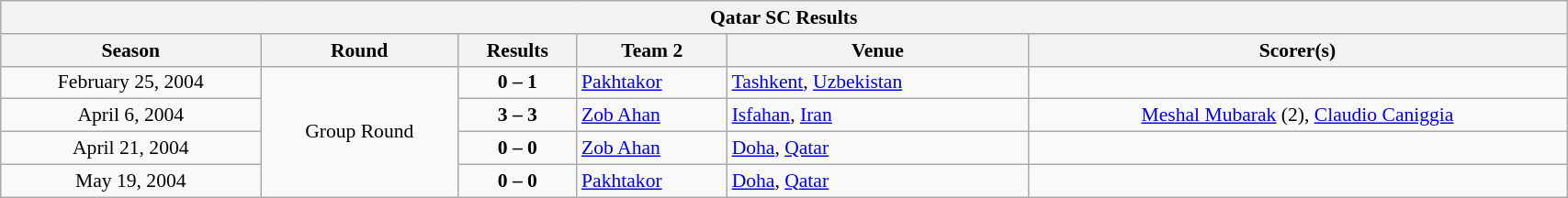<table class="wikitable" style="width:90%; text-align:center; font-size: 90%;">
<tr>
<th colspan=6>Qatar SC Results</th>
</tr>
<tr>
<th>Season</th>
<th>Round</th>
<th>Results</th>
<th>Team 2</th>
<th>Venue</th>
<th>Scorer(s)</th>
</tr>
<tr>
<td>February 25, 2004</td>
<td rowspan=4>Group Round</td>
<td><strong>0 – 1</strong></td>
<td align=left> <a href='#'>Pakhtakor</a></td>
<td align=left><a href='#'>Tashkent</a>, <a href='#'>Uzbekistan</a></td>
<td></td>
</tr>
<tr>
<td>April 6, 2004</td>
<td><strong>3 – 3</strong></td>
<td align=left> <a href='#'>Zob Ahan</a></td>
<td align=left><a href='#'>Isfahan</a>, <a href='#'>Iran</a></td>
<td><a href='#'>Meshal Mubarak</a> (2), <a href='#'>Claudio Caniggia</a></td>
</tr>
<tr>
<td>April 21, 2004</td>
<td><strong>0 – 0</strong></td>
<td align=left> <a href='#'>Zob Ahan</a></td>
<td align=left><a href='#'>Doha</a>, <a href='#'>Qatar</a></td>
<td></td>
</tr>
<tr>
<td>May 19, 2004</td>
<td><strong>0 – 0</strong></td>
<td align=left> <a href='#'>Pakhtakor</a></td>
<td align=left><a href='#'>Doha</a>, <a href='#'>Qatar</a></td>
<td></td>
</tr>
</table>
